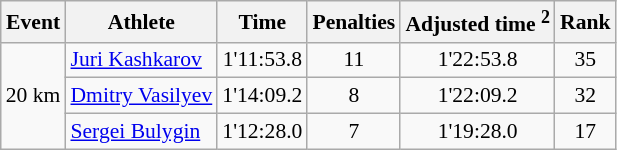<table class="wikitable" style="font-size:90%">
<tr>
<th>Event</th>
<th>Athlete</th>
<th>Time</th>
<th>Penalties</th>
<th>Adjusted time <sup>2</sup></th>
<th>Rank</th>
</tr>
<tr>
<td rowspan="3">20 km</td>
<td><a href='#'>Juri Kashkarov</a></td>
<td align="center">1'11:53.8</td>
<td align="center">11</td>
<td align="center">1'22:53.8</td>
<td align="center">35</td>
</tr>
<tr>
<td><a href='#'>Dmitry Vasilyev</a></td>
<td align="center">1'14:09.2</td>
<td align="center">8</td>
<td align="center">1'22:09.2</td>
<td align="center">32</td>
</tr>
<tr>
<td><a href='#'>Sergei Bulygin</a></td>
<td align="center">1'12:28.0</td>
<td align="center">7</td>
<td align="center">1'19:28.0</td>
<td align="center">17</td>
</tr>
</table>
